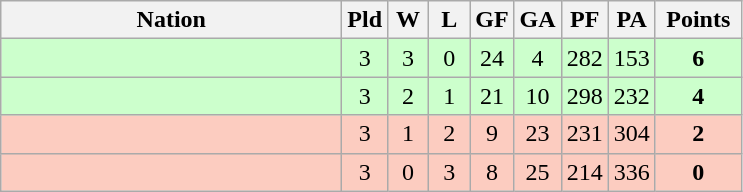<table class=wikitable style="text-align:center">
<tr>
<th width=220>Nation</th>
<th width=20>Pld</th>
<th width=20>W</th>
<th width=20>L</th>
<th width=20>GF</th>
<th width=20>GA</th>
<th width=20>PF</th>
<th width=20>PA</th>
<th width=50>Points</th>
</tr>
<tr bgcolor="#ccffcc">
<td align=left></td>
<td>3</td>
<td>3</td>
<td>0</td>
<td>24</td>
<td>4</td>
<td>282</td>
<td>153</td>
<td><strong>6</strong></td>
</tr>
<tr bgcolor="#ccffcc">
<td align=left></td>
<td>3</td>
<td>2</td>
<td>1</td>
<td>21</td>
<td>10</td>
<td>298</td>
<td>232</td>
<td><strong>4</strong></td>
</tr>
<tr bgcolor="#fcccc">
<td align=left></td>
<td>3</td>
<td>1</td>
<td>2</td>
<td>9</td>
<td>23</td>
<td>231</td>
<td>304</td>
<td><strong>2</strong></td>
</tr>
<tr bgcolor="#fcccc">
<td align=left></td>
<td>3</td>
<td>0</td>
<td>3</td>
<td>8</td>
<td>25</td>
<td>214</td>
<td>336</td>
<td><strong>0</strong></td>
</tr>
</table>
